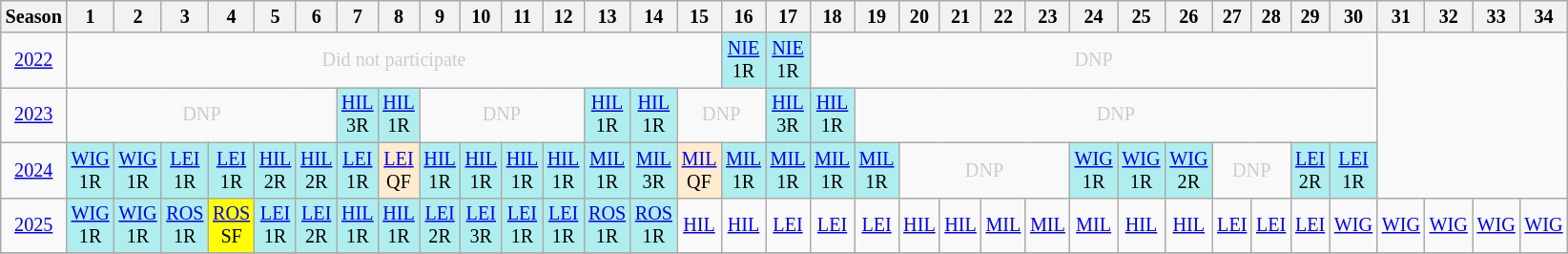<table class="wikitable" style="width:28%; margin:0; font-size:84%">
<tr>
<th>Season</th>
<th>1</th>
<th>2</th>
<th>3</th>
<th>4</th>
<th>5</th>
<th>6</th>
<th>7</th>
<th>8</th>
<th>9</th>
<th>10</th>
<th>11</th>
<th>12</th>
<th>13</th>
<th>14</th>
<th>15</th>
<th>16</th>
<th>17</th>
<th>18</th>
<th>19</th>
<th>20</th>
<th>21</th>
<th>22</th>
<th>23</th>
<th>24</th>
<th>25</th>
<th>26</th>
<th>27</th>
<th>28</th>
<th>29</th>
<th>30</th>
<th>31</th>
<th>32</th>
<th>33</th>
<th>34</th>
</tr>
<tr>
<td style="text-align:center;"background:#efefef;"><a href='#'>2022</a></td>
<td style="text-align:center; color:#ccc;" colspan=15>Did not participate</td>
<td style="text-align:center; background:#afeeee;"><a href='#'>NIE</a><br>1R</td>
<td style="text-align:center; background:#afeeee;"><a href='#'>NIE</a><br>1R</td>
<td style="text-align:center; color:#ccc;" colspan=13>DNP</td>
</tr>
<tr>
<td style="text-align:center;"background:#efefef;"><a href='#'>2023</a></td>
<td style="text-align:center; color:#ccc;" colspan=6>DNP</td>
<td style="text-align:center; background:#afeeee;"><a href='#'>HIL</a><br>3R</td>
<td style="text-align:center; background:#afeeee;"><a href='#'>HIL</a><br>1R</td>
<td style="text-align:center; color:#ccc;" colspan=4>DNP</td>
<td style="text-align:center; background:#afeeee;"><a href='#'>HIL</a><br>1R</td>
<td style="text-align:center; background:#afeeee;"><a href='#'>HIL</a><br>1R</td>
<td style="text-align:center; color:#ccc;" colspan=2>DNP</td>
<td style="text-align:center; background:#afeeee;"><a href='#'>HIL</a><br>3R</td>
<td style="text-align:center; background:#afeeee;"><a href='#'>HIL</a><br>1R</td>
<td style="text-align:center; color:#ccc;" colspan=12>DNP</td>
</tr>
<tr>
<td style="text-align:center;"background:#efefef;"><a href='#'>2024</a></td>
<td style="text-align:center; background:#afeeee;"><a href='#'>WIG</a><br>1R</td>
<td style="text-align:center; background:#afeeee;"><a href='#'>WIG</a><br>1R</td>
<td style="text-align:center; background:#afeeee;"><a href='#'>LEI</a><br>1R</td>
<td style="text-align:center; background:#afeeee;"><a href='#'>LEI</a><br>1R</td>
<td style="text-align:center; background:#afeeee;"><a href='#'>HIL</a><br>2R</td>
<td style="text-align:center; background:#afeeee;"><a href='#'>HIL</a><br>2R</td>
<td style="text-align:center; background:#afeeee;"><a href='#'>LEI</a><br>1R</td>
<td style="text-align:center; background:#ffebcd;"><a href='#'>LEI</a><br>QF</td>
<td style="text-align:center; background:#afeeee;"><a href='#'>HIL</a><br>1R</td>
<td style="text-align:center; background:#afeeee;"><a href='#'>HIL</a><br>1R</td>
<td style="text-align:center; background:#afeeee;"><a href='#'>HIL</a><br>1R</td>
<td style="text-align:center; background:#afeeee;"><a href='#'>HIL</a><br>1R</td>
<td style="text-align:center; background:#afeeee;"><a href='#'>MIL</a><br>1R</td>
<td style="text-align:center; background:#afeeee;"><a href='#'>MIL</a><br>3R</td>
<td style="text-align:center; background:#ffebcd;"><a href='#'>MIL</a><br>QF</td>
<td style="text-align:center; background:#afeeee;"><a href='#'>MIL</a><br>1R</td>
<td style="text-align:center; background:#afeeee;"><a href='#'>MIL</a><br>1R</td>
<td style="text-align:center; background:#afeeee;"><a href='#'>MIL</a><br>1R</td>
<td style="text-align:center; background:#afeeee;"><a href='#'>MIL</a><br>1R</td>
<td style="text-align:center; color:#ccc;" colspan=4>DNP</td>
<td style="text-align:center; background:#afeeee;"><a href='#'>WIG</a><br>1R</td>
<td style="text-align:center; background:#afeeee;"><a href='#'>WIG</a><br>1R</td>
<td style="text-align:center; background:#afeeee;"><a href='#'>WIG</a><br>2R</td>
<td style="text-align:center; color:#ccc;" colspan=2>DNP</td>
<td style="text-align:center; background:#afeeee;"><a href='#'>LEI</a><br>2R</td>
<td style="text-align:center; background:#afeeee;"><a href='#'>LEI</a><br>1R</td>
</tr>
<tr>
<td style="text-align:center; "background:#efefef;"><a href='#'>2025</a></td>
<td style="text-align:center; background:#afeeee;"><a href='#'>WIG</a><br>1R</td>
<td style="text-align:center; background:#afeeee;"><a href='#'>WIG</a><br>1R</td>
<td style="text-align:center; background:#afeeee;"><a href='#'>ROS</a><br>1R</td>
<td style="text-align:center; background:yellow;"><a href='#'>ROS</a><br>SF</td>
<td style="text-align:center; background:#afeeee;"><a href='#'>LEI</a><br>1R</td>
<td style="text-align:center; background:#afeeee;"><a href='#'>LEI</a><br>2R</td>
<td style="text-align:center; background:#afeeee;"><a href='#'>HIL</a><br>1R</td>
<td style="text-align:center; background:#afeeee;"><a href='#'>HIL</a><br>1R</td>
<td style="text-align:center; background:#afeeee;"><a href='#'>LEI</a><br>2R</td>
<td style="text-align:center; background:#afeeee;"><a href='#'>LEI</a><br>3R</td>
<td style="text-align:center; background:#afeeee;"><a href='#'>LEI</a><br>1R</td>
<td style="text-align:center; background:#afeeee;"><a href='#'>LEI</a><br>1R</td>
<td style="text-align:center; background:#afeeee;"><a href='#'>ROS</a><br>1R</td>
<td style="text-align:center; background:#afeeee;"><a href='#'>ROS</a><br>1R</td>
<td style="text-align:center; background:#;"><a href='#'>HIL</a><br></td>
<td style="text-align:center; background:#;"><a href='#'>HIL</a><br></td>
<td style="text-align:center; background:#;"><a href='#'>LEI</a><br></td>
<td style="text-align:center; background:#;"><a href='#'>LEI</a><br></td>
<td style="text-align:center; background:#;"><a href='#'>LEI</a><br></td>
<td style="text-align:center; background:#;"><a href='#'>HIL</a><br></td>
<td style="text-align:center; background:#;"><a href='#'>HIL</a><br></td>
<td style="text-align:center; background:#;"><a href='#'>MIL</a><br></td>
<td style="text-align:center; background:#;"><a href='#'>MIL</a><br></td>
<td style="text-align:center; background:#;"><a href='#'>MIL</a><br></td>
<td style="text-align:center; background:#;"><a href='#'>HIL</a><br></td>
<td style="text-align:center; background:#;"><a href='#'>HIL</a><br></td>
<td style="text-align:center; background:#;"><a href='#'>LEI</a><br></td>
<td style="text-align:center; background:#;"><a href='#'>LEI</a><br></td>
<td style="text-align:center; background:#;"><a href='#'>LEI</a><br></td>
<td style="text-align:center; background:#;"><a href='#'>WIG</a><br></td>
<td style="text-align:center; background:#;"><a href='#'>WIG</a><br></td>
<td style="text-align:center; background:#;"><a href='#'>WIG</a><br></td>
<td style="text-align:center; background:#;"><a href='#'>WIG</a><br></td>
<td style="text-align:center; background:#;"><a href='#'>WIG</a><br></td>
</tr>
<tr>
</tr>
</table>
